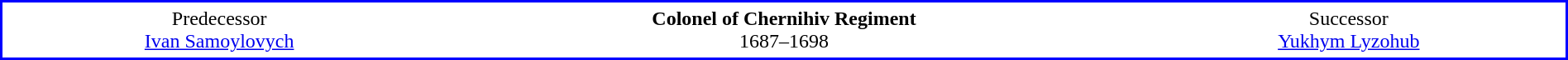<table style="clear:both; background-color: white; border-style: solid; border-color:blue; border-width:2px; vertical-align:top; text-align:center; border-collapse: collapse;width:100%;margin-top:3px;" cellpadding="4" cellspacing"0">
<tr>
<td width="25%">Predecessor<br><a href='#'>Ivan Samoylovych</a></td>
<td width="10%"></td>
<td width="20%"><strong>Colonel of Chernihiv Regiment</strong><br>1687–1698</td>
<td width="10%"></td>
<td width="25%">Successor<br><a href='#'>Yukhym Lyzohub</a></td>
</tr>
</table>
